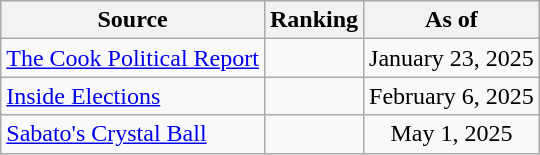<table class="wikitable" style=text-align:center>
<tr>
<th>Source</th>
<th>Ranking</th>
<th>As of</th>
</tr>
<tr>
<td align=left><a href='#'>The Cook Political Report</a></td>
<td></td>
<td>January 23, 2025</td>
</tr>
<tr>
<td align=left><a href='#'>Inside Elections</a></td>
<td></td>
<td>February 6, 2025</td>
</tr>
<tr>
<td align=left><a href='#'>Sabato's Crystal Ball</a></td>
<td></td>
<td>May 1, 2025</td>
</tr>
</table>
